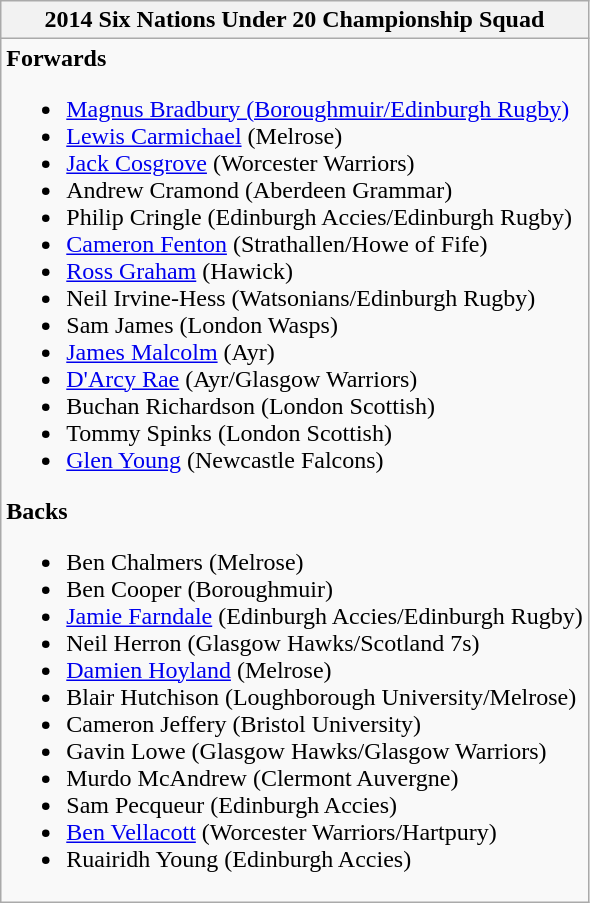<table class="wikitable collapsible collapsed">
<tr>
<th>2014 Six Nations Under 20 Championship Squad</th>
</tr>
<tr>
<td><strong>Forwards</strong><br><ul><li><a href='#'>Magnus Bradbury (Boroughmuir/Edinburgh Rugby)</a></li><li><a href='#'>Lewis Carmichael</a> (Melrose)</li><li><a href='#'>Jack Cosgrove</a> (Worcester Warriors)</li><li>Andrew Cramond (Aberdeen Grammar)</li><li>Philip Cringle (Edinburgh Accies/Edinburgh Rugby)</li><li><a href='#'>Cameron Fenton</a> (Strathallen/Howe of Fife)</li><li><a href='#'>Ross Graham</a> (Hawick)</li><li>Neil Irvine-Hess (Watsonians/Edinburgh Rugby)</li><li>Sam James (London Wasps)</li><li><a href='#'>James Malcolm</a> (Ayr)</li><li><a href='#'>D'Arcy Rae</a> (Ayr/Glasgow Warriors)</li><li>Buchan Richardson (London Scottish)</li><li>Tommy Spinks (London Scottish)</li><li><a href='#'>Glen Young</a> (Newcastle Falcons)</li></ul><strong>Backs</strong><ul><li>Ben Chalmers    (Melrose)</li><li>Ben Cooper    (Boroughmuir)</li><li><a href='#'>Jamie Farndale</a> (Edinburgh Accies/Edinburgh Rugby)</li><li>Neil Herron     (Glasgow Hawks/Scotland 7s)</li><li><a href='#'>Damien Hoyland</a> (Melrose)</li><li>Blair Hutchison    (Loughborough University/Melrose)</li><li>Cameron Jeffery    (Bristol University)</li><li>Gavin Lowe    (Glasgow Hawks/Glasgow Warriors)</li><li>Murdo McAndrew    (Clermont Auvergne)</li><li>Sam Pecqueur    (Edinburgh Accies)</li><li><a href='#'>Ben Vellacott</a> (Worcester Warriors/Hartpury)</li><li>Ruairidh Young    (Edinburgh Accies)</li></ul></td>
</tr>
</table>
